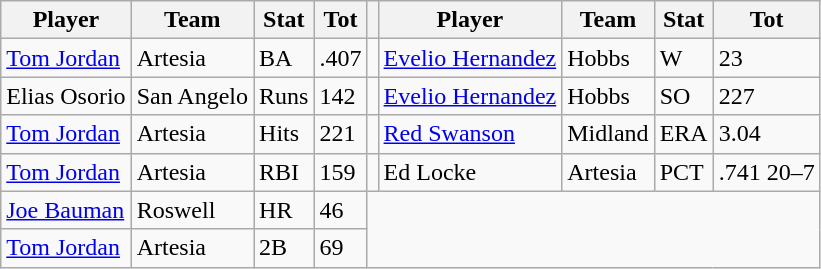<table class="wikitable">
<tr>
<th>Player</th>
<th>Team</th>
<th>Stat</th>
<th>Tot</th>
<th></th>
<th>Player</th>
<th>Team</th>
<th>Stat</th>
<th>Tot</th>
</tr>
<tr>
<td><a href='#'>Tom Jordan</a></td>
<td>Artesia</td>
<td>BA</td>
<td>.407</td>
<td></td>
<td><a href='#'>Evelio Hernandez</a></td>
<td>Hobbs</td>
<td>W</td>
<td>23</td>
</tr>
<tr>
<td>Elias Osorio</td>
<td>San Angelo</td>
<td>Runs</td>
<td>142</td>
<td></td>
<td><a href='#'>Evelio Hernandez</a></td>
<td>Hobbs</td>
<td>SO</td>
<td>227</td>
</tr>
<tr>
<td><a href='#'>Tom Jordan</a></td>
<td>Artesia</td>
<td>Hits</td>
<td>221</td>
<td></td>
<td><a href='#'> Red Swanson</a></td>
<td>Midland</td>
<td>ERA</td>
<td>3.04</td>
</tr>
<tr>
<td><a href='#'>Tom Jordan</a></td>
<td>Artesia</td>
<td>RBI</td>
<td>159</td>
<td></td>
<td>Ed Locke</td>
<td>Artesia</td>
<td>PCT</td>
<td>.741 20–7</td>
</tr>
<tr>
<td><a href='#'>Joe Bauman</a></td>
<td>Roswell</td>
<td>HR</td>
<td>46</td>
</tr>
<tr>
<td><a href='#'>Tom Jordan</a></td>
<td>Artesia</td>
<td>2B</td>
<td>69</td>
</tr>
</table>
